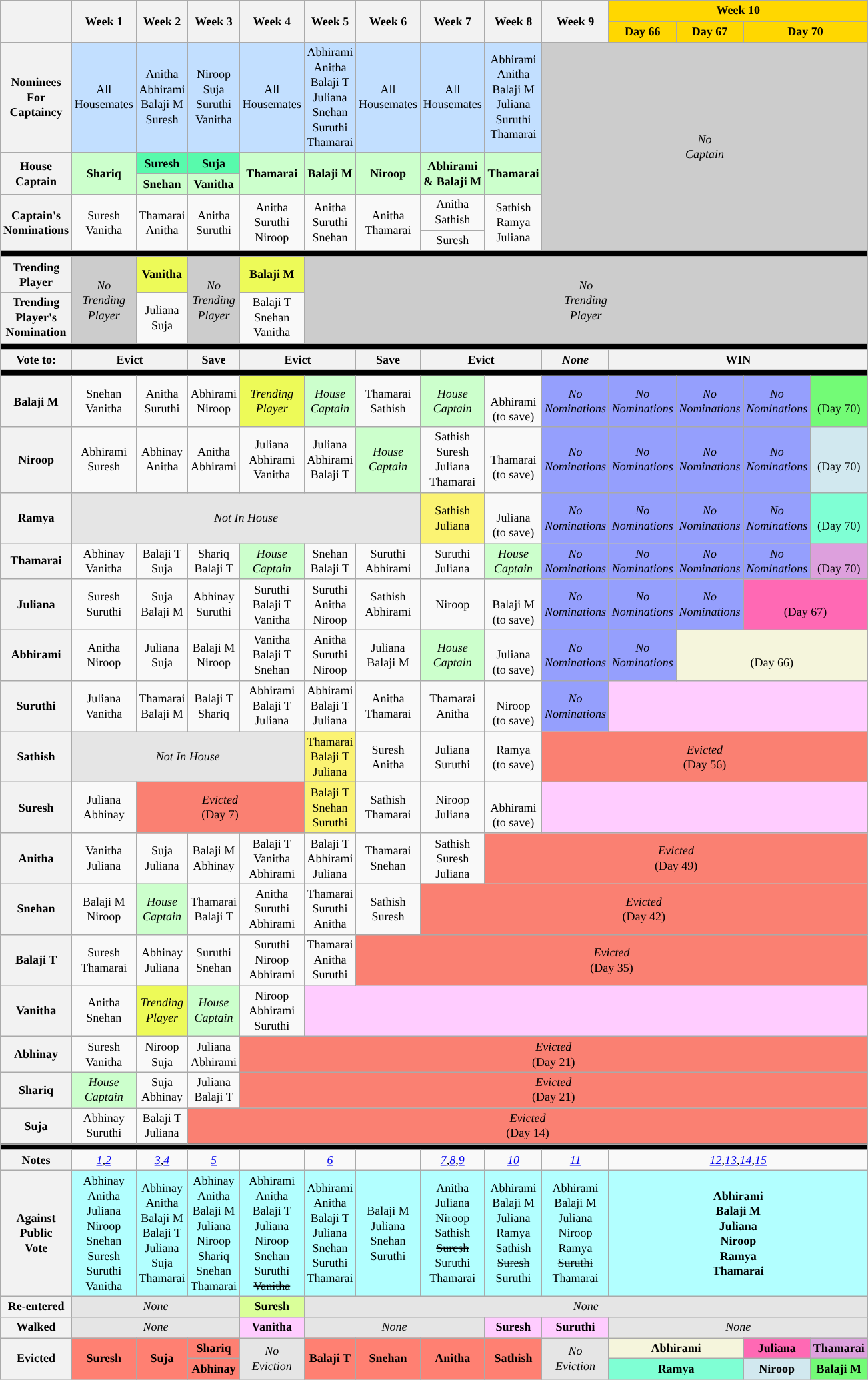<table class="wikitable" style="text-align:center; width:50%; font-size:75%; line-height:15px;">
<tr>
<th rowspan="2" style="width: 0.1%;"></th>
<th rowspan="2" style="width: 0.1%;">Week 1</th>
<th rowspan="2" style="width: 0.1%;">Week 2</th>
<th rowspan="2" style="width: 0.1%;">Week 3</th>
<th rowspan="2" style="width: 0.1%;">Week 4</th>
<th rowspan="2" style="width: 0.1%;">Week 5</th>
<th rowspan="2" style="width: 0.1%;">Week 6</th>
<th rowspan="2" style="width: 0.1%;">Week 7</th>
<th rowspan="2" style="width: 0.1%;">Week 8</th>
<th rowspan="2" style="width: 0.1%;">Week 9</th>
<th colspan="4" style="background:#FFD700;width: 0.1%">Week 10</th>
</tr>
<tr>
<th colspan="1" style="background:#FFD700">Day 66</th>
<th style="background:#FFD700">Day 67</th>
<th colspan="2" style="background:#FFD700">Day 70</th>
</tr>
<tr style="background:#C2DFFF;" |>
<th>Nominees<br>For<br>Captaincy</th>
<td>All Housemates</td>
<td>Anitha<br>Abhirami<br>Balaji M<br>Suresh</td>
<td>Niroop<br>Suja<br>Suruthi<br>Vanitha</td>
<td>All Housemates</td>
<td>Abhirami<br>Anitha<br>Balaji T<br>Juliana<br>Snehan<br>Suruthi<br>Thamarai</td>
<td>All Housemates</td>
<td>All Housemates</td>
<td>Abhirami<br>Anitha<br>Balaji M<br>Juliana<br>Suruthi<br>Thamarai</td>
<td colspan="5" rowspan="5" style="background:#ccc;"><em>No<br>Captain</em></td>
</tr>
<tr style="background:#cfc;">
<th rowspan="2"><strong>House<br>Captain</strong></th>
<td rowspan="2"><strong>Shariq</strong></td>
<td colspan="1" style="background:#58FAAC;"><strong>Suresh</strong></td>
<td colspan="1" style="background:#58FAAC;"><strong>Suja</strong></td>
<td rowspan="2"><strong>Thamarai</strong></td>
<td rowspan="2"><strong>Balaji M</strong></td>
<td rowspan="2"><strong>Niroop</strong></td>
<td rowspan="2"><strong>Abhirami & Balaji M</strong></td>
<td rowspan="2"><strong>Thamarai</strong></td>
</tr>
<tr>
<td colspan="1" style="background:#cfc;"><strong>Snehan</strong></td>
<td colspan="1" style="background:#cfc;"><strong>Vanitha</strong></td>
</tr>
<tr>
<th rowspan="2">Captain's<br>Nominations</th>
<td rowspan="2">Suresh<br>Vanitha</td>
<td rowspan="2">Thamarai<br>Anitha</td>
<td rowspan="2">Anitha<br>Suruthi</td>
<td rowspan="2">Anitha<br>Suruthi<br>Niroop</td>
<td rowspan="2">Anitha<br>Suruthi<br>Snehan</td>
<td rowspan="2">Anitha<br>Thamarai</td>
<td>Anitha<br>Sathish</td>
<td rowspan="2">Sathish<br>Ramya<br>Juliana</td>
</tr>
<tr>
<td>Suresh<br></td>
</tr>
<tr>
<td colspan="14" bgcolor="black"></td>
</tr>
<tr style="background:#edfa58;">
<th>Trending<br>Player</th>
<td rowspan="2" style="background:#ccc"><em>No<br>Trending<br>Player</em></td>
<td><strong>Vanitha</strong></td>
<td rowspan="2" style="background:#ccc"><em>No<br>Trending<br>Player</em></td>
<td><strong>Balaji M</strong></td>
<td colspan="9" rowspan="2" style="background:#ccc"><em>No<br>Trending<br>Player</em></td>
</tr>
<tr>
<th>Trending<br>Player's<br>Nomination</th>
<td>Juliana<br>Suja</td>
<td>Balaji T<br>Snehan<br>Vanitha</td>
</tr>
<tr>
<td colspan="14" bgcolor="black"></td>
</tr>
<tr>
<th>Vote to:</th>
<th colspan="2">Evict</th>
<th>Save</th>
<th colspan="2">Evict</th>
<th>Save</th>
<th colspan="2">Evict</th>
<th><em>None</em></th>
<th colspan="4">WIN</th>
</tr>
<tr>
<td colspan="14" bgcolor="black"></td>
</tr>
<tr>
<th>Balaji M</th>
<td>Snehan<br>Vanitha</td>
<td>Anitha<br>Suruthi</td>
<td>Abhirami<br>Niroop</td>
<td style="background:#edfa58;"><em>Trending Player</em></td>
<td style="background:#cfc;"><em>House Captain</em></td>
<td>Thamarai<br>Sathish</td>
<td style="background:#cfc;"><em>House Captain</em></td>
<td><br>Abhirami<br>(to save)</td>
<td style="background:#959FFD;"><em>No<br>Nominations</em></td>
<td style="background:#959FFD;"><em>No<br>Nominations</em></td>
<td style="background:#959FFD;"><em>No<br>Nominations</em></td>
<td style="background:#959FFD;"><em>No<br>Nominations</em></td>
<td style="background:#73FB76;"><br>(Day 70)</td>
</tr>
<tr>
<th>Niroop</th>
<td>Abhirami<br>Suresh</td>
<td>Abhinay<br>Anitha</td>
<td>Anitha<br>Abhirami</td>
<td>Juliana<br>Abhirami<br>Vanitha</td>
<td>Juliana<br>Abhirami<br>Balaji T</td>
<td style="background:#cfc;"><em>House Captain</em></td>
<td>Sathish<br>Suresh<br>Juliana<br>Thamarai</td>
<td><br>Thamarai<br>(to save)</td>
<td style="background:#959FFD;"><em>No<br>Nominations</em></td>
<td style="background:#959FFD;"><em>No<br>Nominations</em></td>
<td style="background:#959FFD;"><em>No<br>Nominations</em></td>
<td style="background:#959FFD;"><em>No<br>Nominations</em></td>
<td style="background:#D1E8EF;"><br>(Day 70)</td>
</tr>
<tr>
<th>Ramya</th>
<td colspan="6" style="background:#E5E5E5;"><em>Not In House</em></td>
<td style="background:#FBF373;">Sathish<br>Juliana</td>
<td><br>Juliana<br>(to save)</td>
<td style="background:#959FFD;"><em>No<br>Nominations</em></td>
<td style="background:#959FFD;"><em>No<br>Nominations</em></td>
<td style="background:#959FFD;"><em>No<br>Nominations</em></td>
<td style="background:#959FFD;"><em>No<br>Nominations</em></td>
<td style="background:#7FFFD4;"><br>(Day 70)</td>
</tr>
<tr>
<th>Thamarai</th>
<td>Abhinay<br>Vanitha</td>
<td>Balaji T<br>Suja</td>
<td>Shariq<br>Balaji T</td>
<td style="background:#cfc;"><em>House Captain</em></td>
<td>Snehan<br>Balaji T</td>
<td>Suruthi<br>Abhirami</td>
<td>Suruthi<br>Juliana</td>
<td style="background:#cfc;"><em>House Captain</em></td>
<td style="background:#959FFD;"><em>No<br>Nominations</em></td>
<td style="background:#959FFD;"><em>No<br>Nominations</em></td>
<td style="background:#959FFD;"><em>No<br>Nominations</em></td>
<td style="background:#959FFD;"><em>No<br>Nominations</em></td>
<td style="background:#DDA0DD;"><br>(Day 70)</td>
</tr>
<tr>
<th>Juliana</th>
<td>Suresh<br>Suruthi</td>
<td>Suja<br>Balaji M</td>
<td>Abhinay<br>Suruthi</td>
<td>Suruthi<br>Balaji T<br>Vanitha</td>
<td>Suruthi<br>Anitha<br>Niroop</td>
<td>Sathish<br>Abhirami</td>
<td>Niroop</td>
<td><br>Balaji M<br>(to save)</td>
<td style="background:#959FFD;"><em>No<br>Nominations</em></td>
<td style="background:#959FFD;"><em>No<br>Nominations</em></td>
<td style="background:#959FFD;"><em>No<br>Nominations</em></td>
<td colspan="2" style="background: #FF69B4;"><br>(Day 67)</td>
</tr>
<tr>
<th>Abhirami</th>
<td>Anitha<br>Niroop</td>
<td>Juliana<br>Suja</td>
<td>Balaji M<br>Niroop</td>
<td>Vanitha<br>Balaji T<br>Snehan</td>
<td>Anitha<br>Suruthi<br>Niroop</td>
<td>Juliana<br>Balaji M</td>
<td style="background:#cfc;"><em>House Captain</em></td>
<td><br>Juliana<br>(to save)</td>
<td style="background:#959FFD;"><em>No<br>Nominations</em></td>
<td style="background:#959FFD;"><em>No<br>Nominations</em></td>
<td colspan="3" style="background:beige;"><br>(Day 66)</td>
</tr>
<tr>
<th>Suruthi</th>
<td>Juliana<br>Vanitha</td>
<td>Thamarai<br>Balaji M</td>
<td>Balaji T<br>Shariq</td>
<td>Abhirami<br>Balaji T<br>Juliana</td>
<td>Abhirami<br>Balaji T<br>Juliana</td>
<td>Anitha<br>Thamarai</td>
<td>Thamarai<br>Anitha</td>
<td><br>Niroop<br>(to save)</td>
<td style="background:#959FFD;"><em>No<br>Nominations</em></td>
<td colspan="4" style="background:#fcf"></td>
</tr>
<tr>
<th>Sathish</th>
<td colspan="4" style="background:#E5E5E5;"><em>Not In House</em></td>
<td style="background:#FBF373;">Thamarai<br>Balaji T<br>Juliana</td>
<td>Suresh<br>Anitha</td>
<td>Juliana<br>Suruthi</td>
<td>Ramya<br>(to save)</td>
<td colspan="5" style="background:salmon"><em>Evicted</em><br>(Day 56)</td>
</tr>
<tr>
<th>Suresh</th>
<td>Juliana<br>Abhinay</td>
<td colspan="3" style="background:salmon"><em>Evicted</em><br>(Day 7)</td>
<td style="background:#FBF373;">Balaji T<br>Snehan<br>Suruthi</td>
<td>Sathish<br>Thamarai</td>
<td>Niroop<br>Juliana</td>
<td><br>Abhirami<br>(to save)</td>
<td colspan="5" style="background:#fcf"></td>
</tr>
<tr>
<th>Anitha</th>
<td>Vanitha<br>Juliana</td>
<td>Suja<br>Juliana</td>
<td>Balaji M<br>Abhinay</td>
<td>Balaji T<br>Vanitha<br>Abhirami</td>
<td>Balaji T<br>Abhirami<br>Juliana</td>
<td>Thamarai<br>Snehan</td>
<td>Sathish<br>Suresh<br>Juliana</td>
<td colspan="6" style="background:salmon"><em>Evicted</em><br>(Day 49)</td>
</tr>
<tr>
<th>Snehan</th>
<td>Balaji M<br>Niroop</td>
<td style="background:#cfc;"><em>House Captain</em></td>
<td>Thamarai<br>Balaji T</td>
<td>Anitha<br>Suruthi<br>Abhirami</td>
<td>Thamarai<br>Suruthi<br>Anitha</td>
<td>Sathish<br>Suresh</td>
<td colspan="7" style="background:salmon"><em>Evicted</em><br>(Day 42)</td>
</tr>
<tr>
<th>Balaji T</th>
<td>Suresh<br>Thamarai</td>
<td>Abhinay<br>Juliana</td>
<td>Suruthi<br>Snehan</td>
<td>Suruthi<br>Niroop<br>Abhirami</td>
<td>Thamarai<br>Anitha<br>Suruthi</td>
<td colspan="8" style="background:salmon"><em>Evicted</em><br>(Day 35)</td>
</tr>
<tr>
<th>Vanitha</th>
<td>Anitha<br>Snehan</td>
<td style="background:#edfa58;"><em>Trending Player</em></td>
<td style="background:#cfc;"><em>House Captain</em></td>
<td>Niroop<br>Abhirami<br>Suruthi</td>
<td colspan="9" style="background:#fcf"></td>
</tr>
<tr>
<th>Abhinay</th>
<td>Suresh<br>Vanitha</td>
<td>Niroop<br>Suja</td>
<td>Juliana<br>Abhirami</td>
<td colspan="10" style="background:salmon"><em>Evicted</em><br>(Day 21)</td>
</tr>
<tr>
<th>Shariq</th>
<td style="background:#cfc;"><em>House<br>Captain</em></td>
<td>Suja<br>Abhinay</td>
<td>Juliana<br>Balaji T</td>
<td colspan="10" style="background:salmon"><em>Evicted</em><br>(Day 21)</td>
</tr>
<tr>
<th>Suja</th>
<td>Abhinay<br>Suruthi</td>
<td>Balaji T<br>Juliana</td>
<td colspan="11" style="background:salmon"><em>Evicted</em><br>(Day 14)</td>
</tr>
<tr>
<td colspan="14" bgcolor="black"></td>
</tr>
<tr>
<th>Notes</th>
<td><em><a href='#'>1</a></em>,<em><a href='#'>2</a></em></td>
<td><em><a href='#'>3</a></em>,<em><a href='#'>4</a></em></td>
<td><em><a href='#'>5</a></em></td>
<td></td>
<td><em><a href='#'>6</a></em></td>
<td></td>
<td><em><a href='#'>7</a></em>,<em><a href='#'>8</a></em>,<em><a href='#'>9</a></em></td>
<td><em><a href='#'>10</a></em></td>
<td><em><a href='#'>11</a></em></td>
<td colspan="4"><em><a href='#'>12</a></em>,<em><a href='#'>13</a></em>,<em><a href='#'>14</a></em>,<em><a href='#'>15</a></em></td>
</tr>
<tr style="background:#B2FFFF" |>
<th>Against<br>Public<br>Vote</th>
<td>Abhinay<br>Anitha<br>Juliana<br>Niroop<br>Snehan<br>Suresh<br>Suruthi<br>Vanitha</td>
<td>Abhinay<br>Anitha<br>Balaji M<br>Balaji T<br>Juliana<br>Suja<br>Thamarai</td>
<td>Abhinay<br>Anitha<br>Balaji M<br>Juliana<br>Niroop<br>Shariq<br>Snehan<br>Thamarai</td>
<td>Abhirami<br>Anitha<br>Balaji T<br>Juliana<br>Niroop<br>Snehan<br>Suruthi<br><s>Vanitha</s></td>
<td>Abhirami<br>Anitha<br>Balaji T<br>Juliana<br>Snehan<br>Suruthi<br>Thamarai</td>
<td>Balaji M<br>Juliana<br>Snehan<br>Suruthi</td>
<td>Anitha<br>Juliana<br>Niroop<br>Sathish<br><s>Suresh</s><br>Suruthi<br>Thamarai</td>
<td>Abhirami<br>Balaji M<br>Juliana<br>Ramya<br>Sathish<br><s>Suresh</s><br>Suruthi</td>
<td>Abhirami<br>Balaji M<br>Juliana<br>Niroop<br>Ramya<br><s>Suruthi</s><br>Thamarai</td>
<td colspan="4"><strong>Abhirami<br>Balaji M<br>Juliana<br>Niroop<br>Ramya<br>Thamarai</strong></td>
</tr>
<tr>
<th>Re-entered</th>
<td colspan="3" style="background:#E5E5E5;"><em>None</em></td>
<td style="background:#DAFF99"><strong>Suresh</strong></td>
<td colspan="9" style="background:#E5E5E5;"><em>None</em></td>
</tr>
<tr>
<th>Walked</th>
<td colspan="3" style="background:#E5E5E5;"><em>None</em></td>
<td style="background:#fcf"><strong>Vanitha</strong></td>
<td colspan="3" style="background:#E5E5E5;"><em>None</em></td>
<td style="background:#fcf"><strong>Suresh</strong></td>
<td style="background:#fcf"><strong>Suruthi</strong></td>
<td colspan="4" style="background:#E5E5E5;"><em>None</em></td>
</tr>
<tr>
<th rowspan="2">Evicted</th>
<td rowspan="2" style="background:#FF8072;"><strong>Suresh</strong></td>
<td rowspan="2" style="background:#FF8072;"><strong>Suja</strong></td>
<td style="background:#FF8072;"><strong>Shariq</strong></td>
<td rowspan="2" style="background:#E5E5E5;"><em>No<br>Eviction</em></td>
<td rowspan="2" style="background:#FF8072;"><strong>Balaji T</strong></td>
<td rowspan="2" style="background:#FF8072;"><strong>Snehan</strong></td>
<td rowspan="2" style="background:#FF8072;"><strong>Anitha</strong></td>
<td rowspan="2" style="background:#FF8072;"><strong>Sathish</strong></td>
<td rowspan="2" style="background:#E5E5E5;"><em>No<br>Eviction</em></td>
<td colspan="2" style="background:#F5F5DC; text-align:center;"><strong>Abhirami</strong></td>
<td style="background:#FF69B4; text-align:center;"><strong>Juliana</strong></td>
<td style="background:#DDA0DD; text-align:center;"><strong>Thamarai</strong></td>
</tr>
<tr>
<td style="background:#FF8072;"><strong>Abhinay</strong></td>
<td colspan="2" style="background:#7FFFD4; text-align:center;"><strong>Ramya</strong></td>
<td style="background:#D1E8EF; text-align:center;"><strong>Niroop</strong></td>
<td style="background:#73FB76; text-align:center;"><strong>Balaji M</strong></td>
</tr>
</table>
